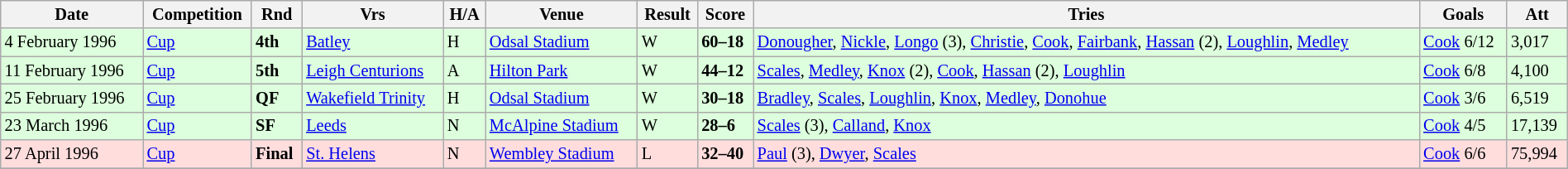<table class="wikitable" style="font-size:85%; width:100%">
<tr>
<th>Date</th>
<th>Competition</th>
<th>Rnd</th>
<th>Vrs</th>
<th>H/A</th>
<th>Venue</th>
<th>Result</th>
<th>Score</th>
<th>Tries</th>
<th>Goals</th>
<th>Att</th>
</tr>
<tr style="background:#ddffdd;" width=20|>
<td>4 February 1996</td>
<td><a href='#'>Cup</a></td>
<td><strong>4th</strong></td>
<td> <a href='#'>Batley</a></td>
<td>H</td>
<td><a href='#'>Odsal Stadium</a></td>
<td>W</td>
<td><strong>60–18</strong></td>
<td><a href='#'>Donougher</a>, <a href='#'>Nickle</a>, <a href='#'>Longo</a> (3), <a href='#'>Christie</a>, <a href='#'>Cook</a>, <a href='#'>Fairbank</a>, <a href='#'>Hassan</a> (2), <a href='#'>Loughlin</a>, <a href='#'>Medley</a></td>
<td><a href='#'>Cook</a> 6/12</td>
<td>3,017</td>
</tr>
<tr style="background:#ddffdd;" width=20|>
<td>11 February 1996</td>
<td><a href='#'>Cup</a></td>
<td><strong>5th</strong></td>
<td> <a href='#'>Leigh Centurions</a></td>
<td>A</td>
<td><a href='#'>Hilton Park</a></td>
<td>W</td>
<td><strong>44–12</strong></td>
<td><a href='#'>Scales</a>, <a href='#'>Medley</a>, <a href='#'>Knox</a> (2), <a href='#'>Cook</a>, <a href='#'>Hassan</a> (2), <a href='#'>Loughlin</a></td>
<td><a href='#'>Cook</a> 6/8</td>
<td>4,100</td>
</tr>
<tr style="background:#ddffdd;" width=20|>
<td>25 February 1996</td>
<td><a href='#'>Cup</a></td>
<td><strong>QF</strong></td>
<td> <a href='#'>Wakefield Trinity</a></td>
<td>H</td>
<td><a href='#'>Odsal Stadium</a></td>
<td>W</td>
<td><strong>30–18</strong></td>
<td><a href='#'>Bradley</a>, <a href='#'>Scales</a>, <a href='#'>Loughlin</a>, <a href='#'>Knox</a>, <a href='#'>Medley</a>, <a href='#'>Donohue</a></td>
<td><a href='#'>Cook</a> 3/6</td>
<td>6,519</td>
</tr>
<tr style="background:#ddffdd;" width=20|>
<td>23 March 1996</td>
<td><a href='#'>Cup</a></td>
<td><strong>SF</strong></td>
<td> <a href='#'>Leeds</a></td>
<td>N</td>
<td><a href='#'>McAlpine Stadium</a></td>
<td>W</td>
<td><strong>28–6</strong></td>
<td><a href='#'>Scales</a> (3), <a href='#'>Calland</a>, <a href='#'>Knox</a></td>
<td><a href='#'>Cook</a> 4/5</td>
<td>17,139</td>
</tr>
<tr style="background:#ffdddd;" width=20|>
<td>27 April 1996</td>
<td><a href='#'>Cup</a></td>
<td><strong>Final</strong></td>
<td> <a href='#'>St. Helens</a></td>
<td>N</td>
<td><a href='#'>Wembley Stadium</a></td>
<td>L</td>
<td><strong>32–40</strong></td>
<td><a href='#'>Paul</a> (3), <a href='#'>Dwyer</a>, <a href='#'>Scales</a></td>
<td><a href='#'>Cook</a> 6/6</td>
<td>75,994</td>
</tr>
<tr>
</tr>
</table>
